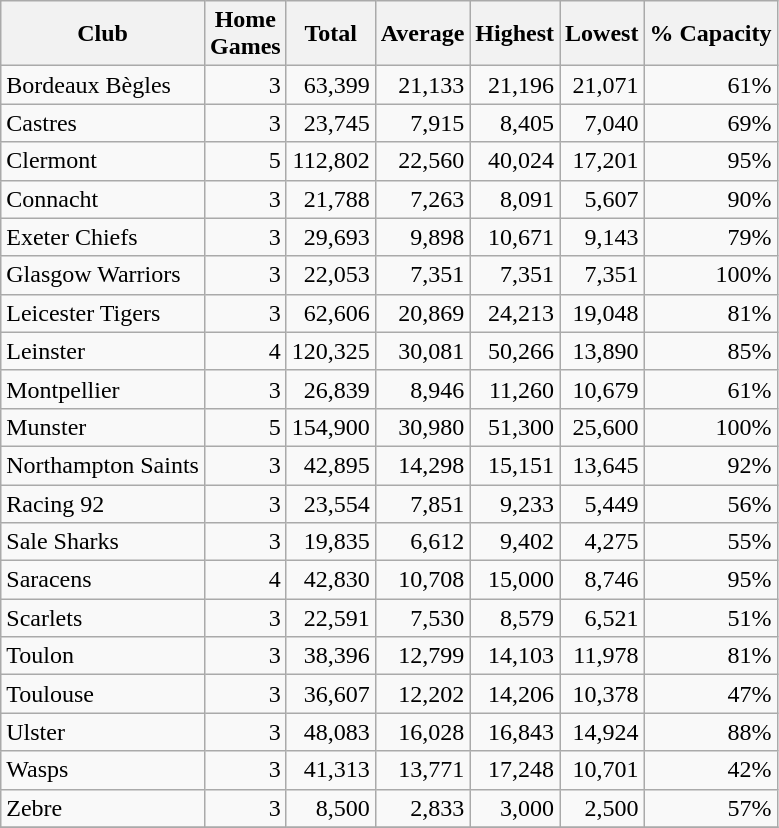<table class="wikitable sortable" style="text-align:right">
<tr>
<th>Club</th>
<th>Home<br>Games</th>
<th>Total</th>
<th>Average</th>
<th>Highest</th>
<th>Lowest</th>
<th>% Capacity</th>
</tr>
<tr>
<td style="text-align:left"> Bordeaux Bègles</td>
<td>3</td>
<td>63,399</td>
<td>21,133</td>
<td>21,196</td>
<td>21,071</td>
<td>61%</td>
</tr>
<tr>
<td style="text-align:left"> Castres</td>
<td>3</td>
<td>23,745</td>
<td>7,915</td>
<td>8,405</td>
<td>7,040</td>
<td>69%</td>
</tr>
<tr>
<td style="text-align:left"> Clermont</td>
<td>5</td>
<td>112,802</td>
<td>22,560</td>
<td>40,024</td>
<td>17,201</td>
<td>95%</td>
</tr>
<tr>
<td style="text-align:left"> Connacht</td>
<td>3</td>
<td>21,788</td>
<td>7,263</td>
<td>8,091</td>
<td>5,607</td>
<td>90%</td>
</tr>
<tr>
<td style="text-align:left"> Exeter Chiefs</td>
<td>3</td>
<td>29,693</td>
<td>9,898</td>
<td>10,671</td>
<td>9,143</td>
<td>79%</td>
</tr>
<tr>
<td style="text-align:left"> Glasgow Warriors</td>
<td>3</td>
<td>22,053</td>
<td>7,351</td>
<td>7,351</td>
<td>7,351</td>
<td>100%</td>
</tr>
<tr>
<td style="text-align:left"> Leicester Tigers</td>
<td>3</td>
<td>62,606</td>
<td>20,869</td>
<td>24,213</td>
<td>19,048</td>
<td>81%</td>
</tr>
<tr>
<td style="text-align:left"> Leinster</td>
<td>4</td>
<td>120,325</td>
<td>30,081</td>
<td>50,266</td>
<td>13,890</td>
<td>85%</td>
</tr>
<tr>
<td style="text-align:left"> Montpellier</td>
<td>3</td>
<td>26,839</td>
<td>8,946</td>
<td>11,260</td>
<td>10,679</td>
<td>61%</td>
</tr>
<tr>
<td style="text-align:left"> Munster</td>
<td>5</td>
<td>154,900</td>
<td>30,980</td>
<td>51,300</td>
<td>25,600</td>
<td>100%</td>
</tr>
<tr>
<td style="text-align:left"> Northampton Saints</td>
<td>3</td>
<td>42,895</td>
<td>14,298</td>
<td>15,151</td>
<td>13,645</td>
<td>92%</td>
</tr>
<tr>
<td style="text-align:left"> Racing 92</td>
<td>3</td>
<td>23,554</td>
<td>7,851</td>
<td>9,233</td>
<td>5,449</td>
<td>56%</td>
</tr>
<tr>
<td style="text-align:left"> Sale Sharks</td>
<td>3</td>
<td>19,835</td>
<td>6,612</td>
<td>9,402</td>
<td>4,275</td>
<td>55%</td>
</tr>
<tr>
<td style="text-align:left"> Saracens</td>
<td>4</td>
<td>42,830</td>
<td>10,708</td>
<td>15,000</td>
<td>8,746</td>
<td>95%</td>
</tr>
<tr>
<td style="text-align:left"> Scarlets</td>
<td>3</td>
<td>22,591</td>
<td>7,530</td>
<td>8,579</td>
<td>6,521</td>
<td>51%</td>
</tr>
<tr>
<td style="text-align:left"> Toulon</td>
<td>3</td>
<td>38,396</td>
<td>12,799</td>
<td>14,103</td>
<td>11,978</td>
<td>81%</td>
</tr>
<tr>
<td style="text-align:left"> Toulouse</td>
<td>3</td>
<td>36,607</td>
<td>12,202</td>
<td>14,206</td>
<td>10,378</td>
<td>47%</td>
</tr>
<tr>
<td style="text-align:left"> Ulster</td>
<td>3</td>
<td>48,083</td>
<td>16,028</td>
<td>16,843</td>
<td>14,924</td>
<td>88%</td>
</tr>
<tr>
<td style="text-align:left"> Wasps</td>
<td>3</td>
<td>41,313</td>
<td>13,771</td>
<td>17,248</td>
<td>10,701</td>
<td>42%</td>
</tr>
<tr>
<td style="text-align:left"> Zebre</td>
<td>3</td>
<td>8,500</td>
<td>2,833</td>
<td>3,000</td>
<td>2,500</td>
<td>57%</td>
</tr>
<tr>
</tr>
</table>
